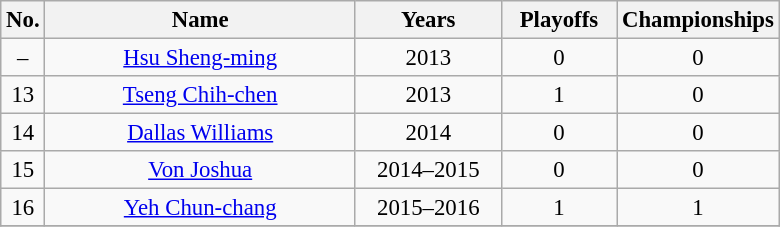<table class=wikitable style="text-align:center; font-size:95%">
<tr>
<th width = "10">No.</th>
<th width = "200">Name</th>
<th width = "90">Years</th>
<th width = "70">Playoffs</th>
<th width = "70">Championships</th>
</tr>
<tr>
<td>–</td>
<td><a href='#'>Hsu Sheng-ming</a></td>
<td>2013</td>
<td>0</td>
<td>0</td>
</tr>
<tr>
<td>13</td>
<td><a href='#'>Tseng Chih-chen</a></td>
<td>2013</td>
<td>1</td>
<td>0</td>
</tr>
<tr>
<td>14</td>
<td><a href='#'>Dallas Williams</a></td>
<td>2014</td>
<td>0</td>
<td>0</td>
</tr>
<tr>
<td>15</td>
<td><a href='#'>Von Joshua</a></td>
<td>2014–2015</td>
<td>0</td>
<td>0</td>
</tr>
<tr>
<td>16</td>
<td><a href='#'>Yeh Chun-chang</a></td>
<td>2015–2016</td>
<td>1</td>
<td>1</td>
</tr>
<tr>
</tr>
</table>
